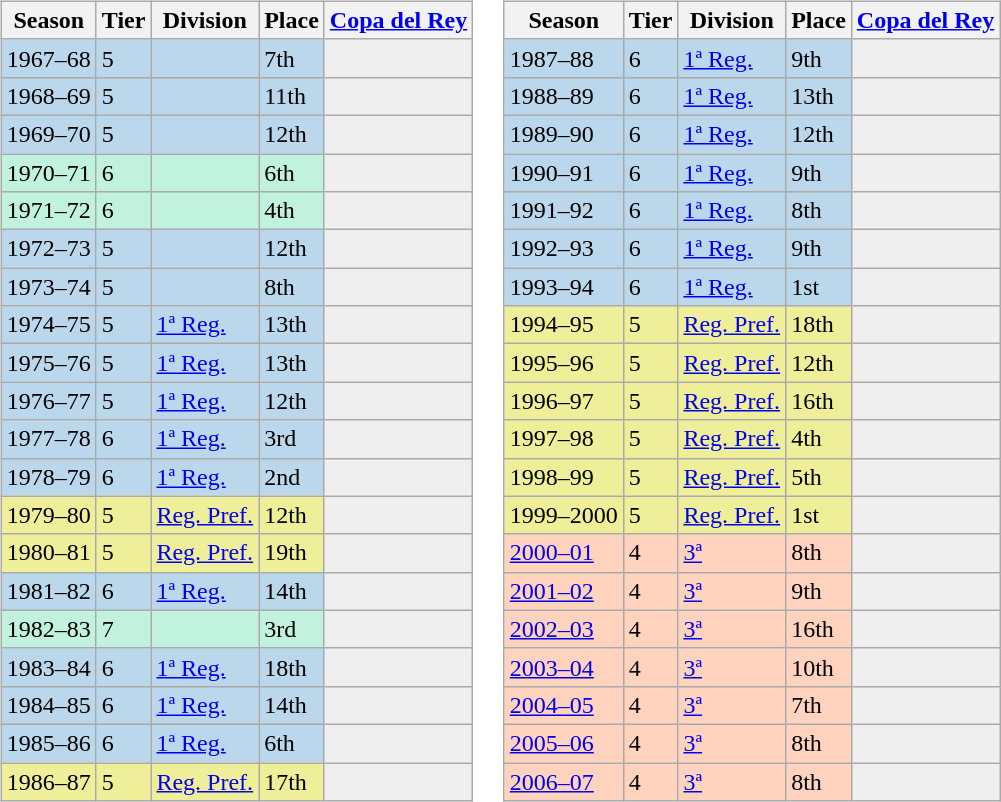<table>
<tr>
<td valign="top" width=0%><br><table class="wikitable">
<tr style="background:#f0f6fa;">
<th>Season</th>
<th>Tier</th>
<th>Division</th>
<th>Place</th>
<th><a href='#'>Copa del Rey</a></th>
</tr>
<tr>
<td style="background:#BBD7EC;">1967–68</td>
<td style="background:#BBD7EC;">5</td>
<td style="background:#BBD7EC;"></td>
<td style="background:#BBD7EC;">7th</td>
<th style="background:#efefef;"></th>
</tr>
<tr>
<td style="background:#BBD7EC;">1968–69</td>
<td style="background:#BBD7EC;">5</td>
<td style="background:#BBD7EC;"></td>
<td style="background:#BBD7EC;">11th</td>
<th style="background:#efefef;"></th>
</tr>
<tr>
<td style="background:#BBD7EC;">1969–70</td>
<td style="background:#BBD7EC;">5</td>
<td style="background:#BBD7EC;"></td>
<td style="background:#BBD7EC;">12th</td>
<th style="background:#efefef;"></th>
</tr>
<tr>
<td style="background:#C0F2DF;">1970–71</td>
<td style="background:#C0F2DF;">6</td>
<td style="background:#C0F2DF;"></td>
<td style="background:#C0F2DF;">6th</td>
<th style="background:#efefef;"></th>
</tr>
<tr>
<td style="background:#C0F2DF;">1971–72</td>
<td style="background:#C0F2DF;">6</td>
<td style="background:#C0F2DF;"></td>
<td style="background:#C0F2DF;">4th</td>
<th style="background:#efefef;"></th>
</tr>
<tr>
<td style="background:#BBD7EC;">1972–73</td>
<td style="background:#BBD7EC;">5</td>
<td style="background:#BBD7EC;"></td>
<td style="background:#BBD7EC;">12th</td>
<th style="background:#efefef;"></th>
</tr>
<tr>
<td style="background:#BBD7EC;">1973–74</td>
<td style="background:#BBD7EC;">5</td>
<td style="background:#BBD7EC;"></td>
<td style="background:#BBD7EC;">8th</td>
<th style="background:#efefef;"></th>
</tr>
<tr>
<td style="background:#BBD7EC;">1974–75</td>
<td style="background:#BBD7EC;">5</td>
<td style="background:#BBD7EC;"><a href='#'>1ª Reg.</a></td>
<td style="background:#BBD7EC;">13th</td>
<th style="background:#efefef;"></th>
</tr>
<tr>
<td style="background:#BBD7EC;">1975–76</td>
<td style="background:#BBD7EC;">5</td>
<td style="background:#BBD7EC;"><a href='#'>1ª Reg.</a></td>
<td style="background:#BBD7EC;">13th</td>
<th style="background:#efefef;"></th>
</tr>
<tr>
<td style="background:#BBD7EC;">1976–77</td>
<td style="background:#BBD7EC;">5</td>
<td style="background:#BBD7EC;"><a href='#'>1ª Reg.</a></td>
<td style="background:#BBD7EC;">12th</td>
<th style="background:#efefef;"></th>
</tr>
<tr>
<td style="background:#BBD7EC;">1977–78</td>
<td style="background:#BBD7EC;">6</td>
<td style="background:#BBD7EC;"><a href='#'>1ª Reg.</a></td>
<td style="background:#BBD7EC;">3rd</td>
<th style="background:#efefef;"></th>
</tr>
<tr>
<td style="background:#BBD7EC;">1978–79</td>
<td style="background:#BBD7EC;">6</td>
<td style="background:#BBD7EC;"><a href='#'>1ª Reg.</a></td>
<td style="background:#BBD7EC;">2nd</td>
<th style="background:#efefef;"></th>
</tr>
<tr>
<td style="background:#EFEF99;">1979–80</td>
<td style="background:#EFEF99;">5</td>
<td style="background:#EFEF99;"><a href='#'>Reg. Pref.</a></td>
<td style="background:#EFEF99;">12th</td>
<th style="background:#efefef;"></th>
</tr>
<tr>
<td style="background:#EFEF99;">1980–81</td>
<td style="background:#EFEF99;">5</td>
<td style="background:#EFEF99;"><a href='#'>Reg. Pref.</a></td>
<td style="background:#EFEF99;">19th</td>
<th style="background:#efefef;"></th>
</tr>
<tr>
<td style="background:#BBD7EC;">1981–82</td>
<td style="background:#BBD7EC;">6</td>
<td style="background:#BBD7EC;"><a href='#'>1ª Reg.</a></td>
<td style="background:#BBD7EC;">14th</td>
<th style="background:#efefef;"></th>
</tr>
<tr>
<td style="background:#C0F2DF;">1982–83</td>
<td style="background:#C0F2DF;">7</td>
<td style="background:#C0F2DF;"></td>
<td style="background:#C0F2DF;">3rd</td>
<th style="background:#efefef;"></th>
</tr>
<tr>
<td style="background:#BBD7EC;">1983–84</td>
<td style="background:#BBD7EC;">6</td>
<td style="background:#BBD7EC;"><a href='#'>1ª Reg.</a></td>
<td style="background:#BBD7EC;">18th</td>
<th style="background:#efefef;"></th>
</tr>
<tr>
<td style="background:#BBD7EC;">1984–85</td>
<td style="background:#BBD7EC;">6</td>
<td style="background:#BBD7EC;"><a href='#'>1ª Reg.</a></td>
<td style="background:#BBD7EC;">14th</td>
<th style="background:#efefef;"></th>
</tr>
<tr>
<td style="background:#BBD7EC;">1985–86</td>
<td style="background:#BBD7EC;">6</td>
<td style="background:#BBD7EC;"><a href='#'>1ª Reg.</a></td>
<td style="background:#BBD7EC;">6th</td>
<th style="background:#efefef;"></th>
</tr>
<tr>
<td style="background:#EFEF99;">1986–87</td>
<td style="background:#EFEF99;">5</td>
<td style="background:#EFEF99;"><a href='#'>Reg. Pref.</a></td>
<td style="background:#EFEF99;">17th</td>
<th style="background:#efefef;"></th>
</tr>
</table>
</td>
<td valign="top" width=0%><br><table class="wikitable">
<tr style="background:#f0f6fa;">
<th>Season</th>
<th>Tier</th>
<th>Division</th>
<th>Place</th>
<th><a href='#'>Copa del Rey</a></th>
</tr>
<tr>
<td style="background:#BBD7EC;">1987–88</td>
<td style="background:#BBD7EC;">6</td>
<td style="background:#BBD7EC;"><a href='#'>1ª Reg.</a></td>
<td style="background:#BBD7EC;">9th</td>
<th style="background:#efefef;"></th>
</tr>
<tr>
<td style="background:#BBD7EC;">1988–89</td>
<td style="background:#BBD7EC;">6</td>
<td style="background:#BBD7EC;"><a href='#'>1ª Reg.</a></td>
<td style="background:#BBD7EC;">13th</td>
<th style="background:#efefef;"></th>
</tr>
<tr>
<td style="background:#BBD7EC;">1989–90</td>
<td style="background:#BBD7EC;">6</td>
<td style="background:#BBD7EC;"><a href='#'>1ª Reg.</a></td>
<td style="background:#BBD7EC;">12th</td>
<th style="background:#efefef;"></th>
</tr>
<tr>
<td style="background:#BBD7EC;">1990–91</td>
<td style="background:#BBD7EC;">6</td>
<td style="background:#BBD7EC;"><a href='#'>1ª Reg.</a></td>
<td style="background:#BBD7EC;">9th</td>
<th style="background:#efefef;"></th>
</tr>
<tr>
<td style="background:#BBD7EC;">1991–92</td>
<td style="background:#BBD7EC;">6</td>
<td style="background:#BBD7EC;"><a href='#'>1ª Reg.</a></td>
<td style="background:#BBD7EC;">8th</td>
<th style="background:#efefef;"></th>
</tr>
<tr>
<td style="background:#BBD7EC;">1992–93</td>
<td style="background:#BBD7EC;">6</td>
<td style="background:#BBD7EC;"><a href='#'>1ª Reg.</a></td>
<td style="background:#BBD7EC;">9th</td>
<th style="background:#efefef;"></th>
</tr>
<tr>
<td style="background:#BBD7EC;">1993–94</td>
<td style="background:#BBD7EC;">6</td>
<td style="background:#BBD7EC;"><a href='#'>1ª Reg.</a></td>
<td style="background:#BBD7EC;">1st</td>
<th style="background:#efefef;"></th>
</tr>
<tr>
<td style="background:#EFEF99;">1994–95</td>
<td style="background:#EFEF99;">5</td>
<td style="background:#EFEF99;"><a href='#'>Reg. Pref.</a></td>
<td style="background:#EFEF99;">18th</td>
<th style="background:#efefef;"></th>
</tr>
<tr>
<td style="background:#EFEF99;">1995–96</td>
<td style="background:#EFEF99;">5</td>
<td style="background:#EFEF99;"><a href='#'>Reg. Pref.</a></td>
<td style="background:#EFEF99;">12th</td>
<th style="background:#efefef;"></th>
</tr>
<tr>
<td style="background:#EFEF99;">1996–97</td>
<td style="background:#EFEF99;">5</td>
<td style="background:#EFEF99;"><a href='#'>Reg. Pref.</a></td>
<td style="background:#EFEF99;">16th</td>
<th style="background:#efefef;"></th>
</tr>
<tr>
<td style="background:#EFEF99;">1997–98</td>
<td style="background:#EFEF99;">5</td>
<td style="background:#EFEF99;"><a href='#'>Reg. Pref.</a></td>
<td style="background:#EFEF99;">4th</td>
<th style="background:#efefef;"></th>
</tr>
<tr>
<td style="background:#EFEF99;">1998–99</td>
<td style="background:#EFEF99;">5</td>
<td style="background:#EFEF99;"><a href='#'>Reg. Pref.</a></td>
<td style="background:#EFEF99;">5th</td>
<th style="background:#efefef;"></th>
</tr>
<tr>
<td style="background:#EFEF99;">1999–2000</td>
<td style="background:#EFEF99;">5</td>
<td style="background:#EFEF99;"><a href='#'>Reg. Pref.</a></td>
<td style="background:#EFEF99;">1st</td>
<th style="background:#efefef;"></th>
</tr>
<tr>
<td style="background:#FFD3BD;"><a href='#'>2000–01</a></td>
<td style="background:#FFD3BD;">4</td>
<td style="background:#FFD3BD;"><a href='#'>3ª</a></td>
<td style="background:#FFD3BD;">8th</td>
<th style="background:#efefef;"></th>
</tr>
<tr>
<td style="background:#FFD3BD;"><a href='#'>2001–02</a></td>
<td style="background:#FFD3BD;">4</td>
<td style="background:#FFD3BD;"><a href='#'>3ª</a></td>
<td style="background:#FFD3BD;">9th</td>
<th style="background:#efefef;"></th>
</tr>
<tr>
<td style="background:#FFD3BD;"><a href='#'>2002–03</a></td>
<td style="background:#FFD3BD;">4</td>
<td style="background:#FFD3BD;"><a href='#'>3ª</a></td>
<td style="background:#FFD3BD;">16th</td>
<th style="background:#efefef;"></th>
</tr>
<tr>
<td style="background:#FFD3BD;"><a href='#'>2003–04</a></td>
<td style="background:#FFD3BD;">4</td>
<td style="background:#FFD3BD;"><a href='#'>3ª</a></td>
<td style="background:#FFD3BD;">10th</td>
<th style="background:#efefef;"></th>
</tr>
<tr>
<td style="background:#FFD3BD;"><a href='#'>2004–05</a></td>
<td style="background:#FFD3BD;">4</td>
<td style="background:#FFD3BD;"><a href='#'>3ª</a></td>
<td style="background:#FFD3BD;">7th</td>
<th style="background:#efefef;"></th>
</tr>
<tr>
<td style="background:#FFD3BD;"><a href='#'>2005–06</a></td>
<td style="background:#FFD3BD;">4</td>
<td style="background:#FFD3BD;"><a href='#'>3ª</a></td>
<td style="background:#FFD3BD;">8th</td>
<th style="background:#efefef;"></th>
</tr>
<tr>
<td style="background:#FFD3BD;"><a href='#'>2006–07</a></td>
<td style="background:#FFD3BD;">4</td>
<td style="background:#FFD3BD;"><a href='#'>3ª</a></td>
<td style="background:#FFD3BD;">8th</td>
<th style="background:#efefef;"></th>
</tr>
</table>
</td>
</tr>
</table>
